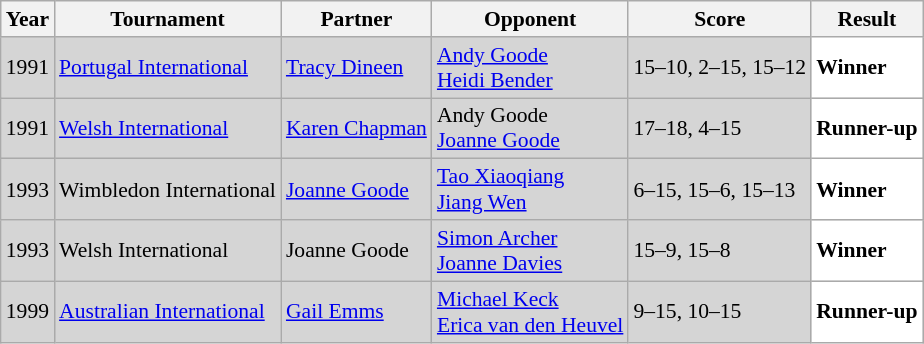<table class="sortable wikitable" style="font-size: 90%;">
<tr>
<th>Year</th>
<th>Tournament</th>
<th>Partner</th>
<th>Opponent</th>
<th>Score</th>
<th>Result</th>
</tr>
<tr style="background:#D5D5D5">
<td align="center">1991</td>
<td align="left"><a href='#'>Portugal International</a></td>
<td align="left"> <a href='#'>Tracy Dineen</a></td>
<td align="left"> <a href='#'>Andy Goode</a> <br>  <a href='#'>Heidi Bender</a></td>
<td align="left">15–10, 2–15, 15–12</td>
<td style="text-align:left; background:white"> <strong>Winner</strong></td>
</tr>
<tr style="background:#D5D5D5">
<td align="center">1991</td>
<td align="left"><a href='#'>Welsh International</a></td>
<td align="left"> <a href='#'>Karen Chapman</a></td>
<td align="left"> Andy Goode<br> <a href='#'>Joanne Goode</a></td>
<td align="left">17–18, 4–15</td>
<td style="text-align:left; background:white"> <strong>Runner-up</strong></td>
</tr>
<tr style="background:#D5D5D5">
<td align="center">1993</td>
<td align="left">Wimbledon International</td>
<td align="left"> <a href='#'>Joanne Goode</a></td>
<td align="left"> <a href='#'>Tao Xiaoqiang</a><br> <a href='#'>Jiang Wen</a></td>
<td align="left">6–15, 15–6, 15–13</td>
<td style="text-align:left; background:white"> <strong>Winner</strong></td>
</tr>
<tr style="background:#D5D5D5">
<td align="center">1993</td>
<td align="left">Welsh International</td>
<td align="left"> Joanne Goode</td>
<td align="left"> <a href='#'>Simon Archer</a><br> <a href='#'>Joanne Davies</a></td>
<td align="left">15–9, 15–8</td>
<td style="text-align:left; background:white"> <strong>Winner</strong></td>
</tr>
<tr style="background:#D5D5D5">
<td align="center">1999</td>
<td align="left"><a href='#'>Australian International</a></td>
<td align="left"> <a href='#'>Gail Emms</a></td>
<td align="left"> <a href='#'>Michael Keck</a> <br>  <a href='#'>Erica van den Heuvel</a></td>
<td align="left">9–15, 10–15</td>
<td style="text-align:left; background:white"> <strong>Runner-up</strong></td>
</tr>
</table>
